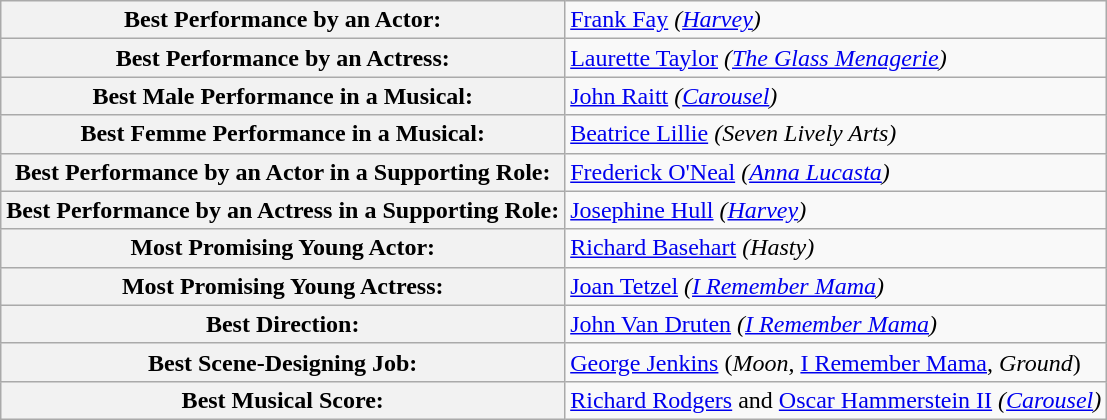<table class="wikitable plainrowheaders">
<tr>
<th scope=row>Best Performance by an Actor:</th>
<td><a href='#'>Frank Fay</a> <em>(<a href='#'>Harvey</a>)</em></td>
</tr>
<tr>
<th scope=row>Best Performance by an Actress:</th>
<td><a href='#'>Laurette Taylor</a> <em>(<a href='#'>The Glass Menagerie</a>)</em></td>
</tr>
<tr>
<th scope=row>Best Male Performance in a Musical:</th>
<td><a href='#'>John Raitt</a> <em>(<a href='#'>Carousel</a>)</em></td>
</tr>
<tr>
<th scope=row>Best Femme Performance in a Musical:</th>
<td><a href='#'>Beatrice Lillie</a> <em>(Seven Lively Arts)</em></td>
</tr>
<tr>
<th scope=row>Best Performance by an Actor in a Supporting Role:</th>
<td><a href='#'>Frederick O'Neal</a> <em>(<a href='#'>Anna Lucasta</a>)</em></td>
</tr>
<tr>
<th scope=row>Best Performance by an Actress in a Supporting Role:</th>
<td><a href='#'>Josephine Hull</a> <em>(<a href='#'>Harvey</a>)</em></td>
</tr>
<tr>
<th scope=row>Most Promising Young Actor:</th>
<td><a href='#'>Richard Basehart</a> <em>(Hasty)</em></td>
</tr>
<tr>
<th scope=row>Most Promising Young Actress:</th>
<td><a href='#'>Joan Tetzel</a> <em>(<a href='#'>I Remember Mama</a>)</em></td>
</tr>
<tr>
<th scope=row>Best Direction:</th>
<td><a href='#'>John Van Druten</a> <em>(<a href='#'>I Remember Mama</a>)</em></td>
</tr>
<tr>
<th scope=row>Best Scene-Designing Job:</th>
<td><a href='#'>George Jenkins</a> (<em>Moon</em>, <a href='#'>I Remember Mama</a>, <em>Ground</em>)</td>
</tr>
<tr>
<th scope=row>Best Musical Score:</th>
<td><a href='#'>Richard Rodgers</a> and <a href='#'>Oscar Hammerstein II</a> <em>(<a href='#'>Carousel</a>)</em></td>
</tr>
</table>
